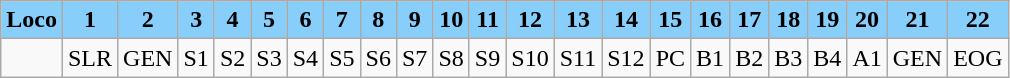<table class="wikitable plainrowheaders unsortable" style="text-align:center">
<tr>
<th scope="col" rowspan="1" style="background:lightskyblue;">Loco</th>
<th scope="col" rowspan="1" style="background:lightskyblue;">1</th>
<th scope="col" rowspan="1" style="background:lightskyblue;">2</th>
<th scope="col" rowspan="1" style="background:lightskyblue;">3</th>
<th scope="col" rowspan="1" style="background:lightskyblue;">4</th>
<th scope="col" rowspan="1" style="background:lightskyblue;">5</th>
<th scope="col" rowspan="1" style="background:lightskyblue;">6</th>
<th scope="col" rowspan="1" style="background:lightskyblue;">7</th>
<th scope="col" rowspan="1" style="background:lightskyblue;">8</th>
<th scope="col" rowspan="1" style="background:lightskyblue;">9</th>
<th scope="col" rowspan="1" style="background:lightskyblue;">10</th>
<th scope="col" rowspan="1" style="background:lightskyblue;">11</th>
<th scope="col" rowspan="1" style="background:lightskyblue;">12</th>
<th scope="col" rowspan="1" style="background:lightskyblue;">13</th>
<th scope="col" rowspan="1" style="background:lightskyblue;">14</th>
<th scope="col" rowspan="1" style="background:lightskyblue;">15</th>
<th scope="col" rowspan="1" style="background:lightskyblue;">16</th>
<th scope="col" rowspan="1" style="background:lightskyblue;">17</th>
<th scope="col" rowspan="1" style="background:lightskyblue;">18</th>
<th scope="col" rowspan="1" style="background:lightskyblue;">19</th>
<th scope="col" rowspan="1" style="background:lightskyblue;">20</th>
<th scope="col" rowspan="1" style="background:lightskyblue;">21</th>
<th scope="col" rowspan="1" style="background:lightskyblue;">22</th>
</tr>
<tr>
<td></td>
<td>SLR</td>
<td>GEN</td>
<td>S1</td>
<td>S2</td>
<td>S3</td>
<td>S4</td>
<td>S5</td>
<td>S6</td>
<td>S7</td>
<td>S8</td>
<td>S9</td>
<td>S10</td>
<td>S11</td>
<td>S12</td>
<td>PC</td>
<td>B1</td>
<td>B2</td>
<td>B3</td>
<td>B4</td>
<td>A1</td>
<td>GEN</td>
<td>EOG</td>
</tr>
</table>
